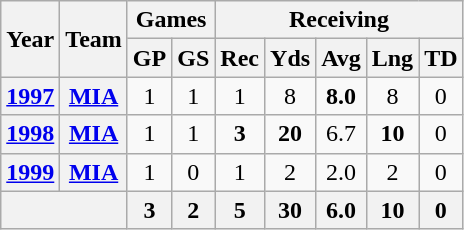<table class="wikitable" style="text-align:center">
<tr>
<th rowspan="2">Year</th>
<th rowspan="2">Team</th>
<th colspan="2">Games</th>
<th colspan="5">Receiving</th>
</tr>
<tr>
<th>GP</th>
<th>GS</th>
<th>Rec</th>
<th>Yds</th>
<th>Avg</th>
<th>Lng</th>
<th>TD</th>
</tr>
<tr>
<th><a href='#'>1997</a></th>
<th><a href='#'>MIA</a></th>
<td>1</td>
<td>1</td>
<td>1</td>
<td>8</td>
<td><strong>8.0</strong></td>
<td>8</td>
<td>0</td>
</tr>
<tr>
<th><a href='#'>1998</a></th>
<th><a href='#'>MIA</a></th>
<td>1</td>
<td>1</td>
<td><strong>3</strong></td>
<td><strong>20</strong></td>
<td>6.7</td>
<td><strong>10</strong></td>
<td>0</td>
</tr>
<tr>
<th><a href='#'>1999</a></th>
<th><a href='#'>MIA</a></th>
<td>1</td>
<td>0</td>
<td>1</td>
<td>2</td>
<td>2.0</td>
<td>2</td>
<td>0</td>
</tr>
<tr>
<th colspan="2"></th>
<th>3</th>
<th>2</th>
<th>5</th>
<th>30</th>
<th>6.0</th>
<th>10</th>
<th>0</th>
</tr>
</table>
